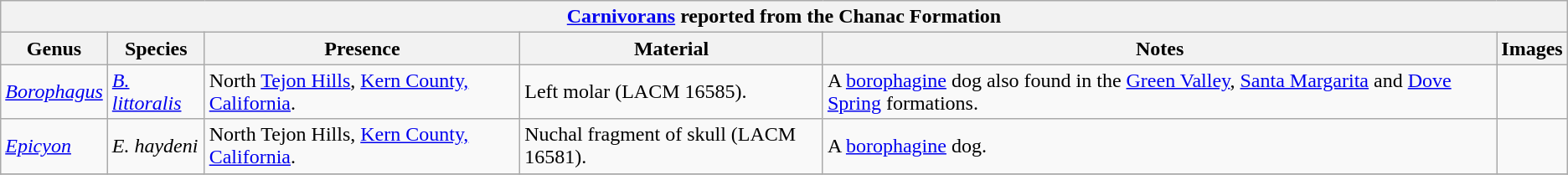<table class="wikitable" align="center">
<tr>
<th colspan="6" align="center"><strong><a href='#'>Carnivorans</a> reported from the Chanac Formation</strong></th>
</tr>
<tr>
<th>Genus</th>
<th>Species</th>
<th>Presence</th>
<th><strong>Material</strong></th>
<th>Notes</th>
<th>Images</th>
</tr>
<tr>
<td><em><a href='#'>Borophagus</a></em></td>
<td><em><a href='#'>B. littoralis</a></em></td>
<td>North <a href='#'>Tejon Hills</a>, <a href='#'>Kern County, California</a>.</td>
<td>Left molar (LACM 16585).</td>
<td>A <a href='#'>borophagine</a> dog also found in the <a href='#'>Green Valley</a>, <a href='#'>Santa Margarita</a> and <a href='#'>Dove Spring</a> formations.</td>
<td></td>
</tr>
<tr>
<td><em><a href='#'>Epicyon</a></em></td>
<td><em>E. haydeni</em></td>
<td>North Tejon Hills, <a href='#'>Kern County, California</a>.</td>
<td>Nuchal fragment of skull (LACM 16581).</td>
<td>A <a href='#'>borophagine</a> dog.</td>
<td></td>
</tr>
<tr>
</tr>
</table>
